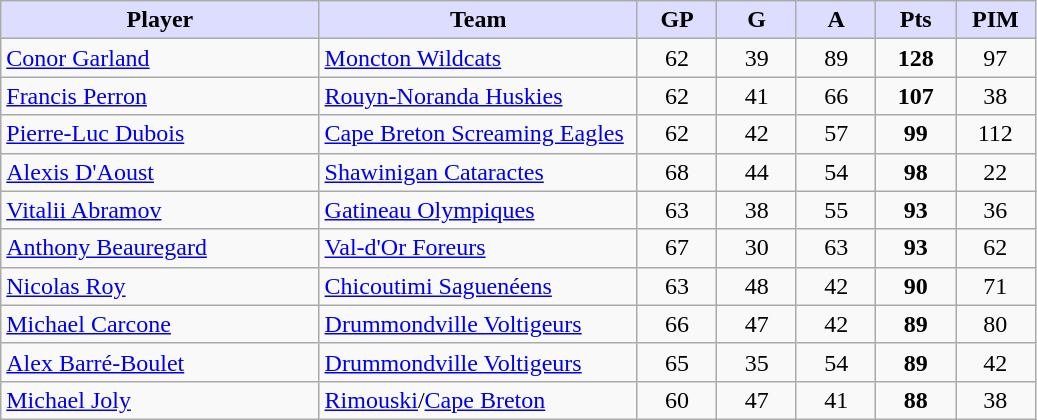<table class="wikitable" style="text-align:center">
<tr>
<th style="background:#ddf; width:30%;">Player</th>
<th style="background:#ddf; width:30%;">Team</th>
<th style="background:#ddf; width:7.5%;">GP</th>
<th style="background:#ddf; width:7.5%;">G</th>
<th style="background:#ddf; width:7.5%;">A</th>
<th style="background:#ddf; width:7.5%;">Pts</th>
<th style="background:#ddf; width:7.5%;">PIM</th>
</tr>
<tr>
<td align=left><a href='#'>Conor Garland</a></td>
<td align=left><a href='#'>Moncton Wildcats</a></td>
<td>62</td>
<td>39</td>
<td>89</td>
<td><strong>128</strong></td>
<td>97</td>
</tr>
<tr>
<td align=left><a href='#'>Francis Perron</a></td>
<td align=left><a href='#'>Rouyn-Noranda Huskies</a></td>
<td>62</td>
<td>41</td>
<td>66</td>
<td><strong>107</strong></td>
<td>38</td>
</tr>
<tr>
<td align=left><a href='#'>Pierre-Luc Dubois</a></td>
<td align=left><a href='#'>Cape Breton Screaming Eagles</a></td>
<td>62</td>
<td>42</td>
<td>57</td>
<td><strong>99</strong></td>
<td>112</td>
</tr>
<tr>
<td align=left><a href='#'>Alexis D'Aoust</a></td>
<td align=left><a href='#'>Shawinigan Cataractes</a></td>
<td>68</td>
<td>44</td>
<td>54</td>
<td><strong>98</strong></td>
<td>22</td>
</tr>
<tr>
<td align=left><a href='#'>Vitalii Abramov</a></td>
<td align=left><a href='#'>Gatineau Olympiques</a></td>
<td>63</td>
<td>38</td>
<td>55</td>
<td><strong>93</strong></td>
<td>36</td>
</tr>
<tr>
<td align=left><a href='#'>Anthony Beauregard</a></td>
<td align=left><a href='#'>Val-d'Or Foreurs</a></td>
<td>67</td>
<td>30</td>
<td>63</td>
<td><strong>93</strong></td>
<td>62</td>
</tr>
<tr>
<td align=left><a href='#'>Nicolas Roy</a></td>
<td align=left><a href='#'>Chicoutimi Saguenéens</a></td>
<td>63</td>
<td>48</td>
<td>42</td>
<td><strong>90</strong></td>
<td>71</td>
</tr>
<tr>
<td align=left><a href='#'>Michael Carcone</a></td>
<td align=left><a href='#'>Drummondville Voltigeurs</a></td>
<td>66</td>
<td>47</td>
<td>42</td>
<td><strong>89</strong></td>
<td>80</td>
</tr>
<tr>
<td align=left><a href='#'>Alex Barré-Boulet</a></td>
<td align=left><a href='#'>Drummondville Voltigeurs</a></td>
<td>65</td>
<td>35</td>
<td>54</td>
<td><strong>89</strong></td>
<td>42</td>
</tr>
<tr>
<td align=left><a href='#'>Michael Joly</a></td>
<td align=left><a href='#'>Rimouski</a>/<a href='#'>Cape Breton</a></td>
<td>60</td>
<td>47</td>
<td>41</td>
<td><strong>88</strong></td>
<td>38</td>
</tr>
</table>
